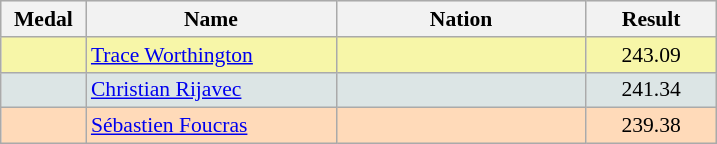<table class=wikitable style="border:1px solid #AAAAAA;font-size:90%">
<tr bgcolor="#E4E4E4">
<th width=50>Medal</th>
<th width=160>Name</th>
<th width=160>Nation</th>
<th width=80>Result</th>
</tr>
<tr bgcolor="#F7F6A8">
<td align="center"></td>
<td><a href='#'>Trace Worthington</a></td>
<td></td>
<td align="center">243.09</td>
</tr>
<tr bgcolor="#DCE5E5">
<td align="center"></td>
<td><a href='#'>Christian Rijavec</a></td>
<td></td>
<td align="center">241.34</td>
</tr>
<tr bgcolor="#FFDAB9">
<td align="center"></td>
<td><a href='#'>Sébastien Foucras</a></td>
<td></td>
<td align="center">239.38</td>
</tr>
</table>
